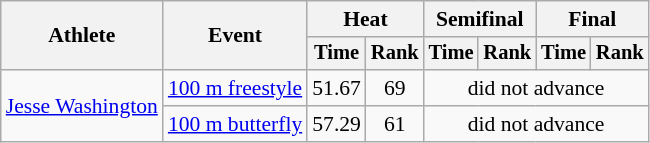<table class="wikitable" style="text-align:center; font-size:90%">
<tr>
<th rowspan="2">Athlete</th>
<th rowspan="2">Event</th>
<th colspan="2">Heat</th>
<th colspan="2">Semifinal</th>
<th colspan="2">Final</th>
</tr>
<tr style="font-size:95%">
<th>Time</th>
<th>Rank</th>
<th>Time</th>
<th>Rank</th>
<th>Time</th>
<th>Rank</th>
</tr>
<tr>
<td align=left rowspan=2><a href='#'>Jesse Washington</a></td>
<td align=left><a href='#'>100 m freestyle</a></td>
<td>51.67</td>
<td>69</td>
<td colspan=4>did not advance</td>
</tr>
<tr>
<td align=left><a href='#'>100 m butterfly</a></td>
<td>57.29</td>
<td>61</td>
<td colspan=4>did not advance</td>
</tr>
</table>
